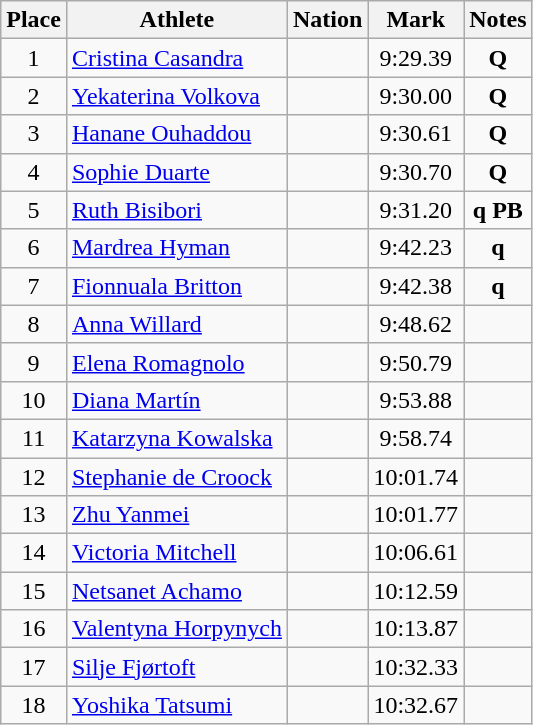<table class="wikitable" style="text-align:center">
<tr>
<th>Place</th>
<th>Athlete</th>
<th>Nation</th>
<th>Mark</th>
<th>Notes</th>
</tr>
<tr>
<td>1</td>
<td align=left><a href='#'>Cristina Casandra</a></td>
<td align=left></td>
<td>9:29.39</td>
<td><strong>Q</strong></td>
</tr>
<tr>
<td>2</td>
<td align=left><a href='#'>Yekaterina Volkova</a></td>
<td align=left></td>
<td>9:30.00</td>
<td><strong>Q</strong></td>
</tr>
<tr>
<td>3</td>
<td align=left><a href='#'>Hanane Ouhaddou</a></td>
<td align=left></td>
<td>9:30.61</td>
<td><strong>Q</strong></td>
</tr>
<tr>
<td>4</td>
<td align=left><a href='#'>Sophie Duarte</a></td>
<td align=left></td>
<td>9:30.70</td>
<td><strong>Q</strong></td>
</tr>
<tr>
<td>5</td>
<td align=left><a href='#'>Ruth Bisibori</a></td>
<td align=left></td>
<td>9:31.20</td>
<td><strong>q</strong> <strong>PB</strong></td>
</tr>
<tr>
<td>6</td>
<td align=left><a href='#'>Mardrea Hyman</a></td>
<td align=left></td>
<td>9:42.23</td>
<td><strong>q</strong></td>
</tr>
<tr>
<td>7</td>
<td align=left><a href='#'>Fionnuala Britton</a></td>
<td align=left></td>
<td>9:42.38</td>
<td><strong>q</strong></td>
</tr>
<tr>
<td>8</td>
<td align=left><a href='#'>Anna Willard</a></td>
<td align=left></td>
<td>9:48.62</td>
<td></td>
</tr>
<tr>
<td>9</td>
<td align=left><a href='#'>Elena Romagnolo</a></td>
<td align=left></td>
<td>9:50.79</td>
<td></td>
</tr>
<tr>
<td>10</td>
<td align=left><a href='#'>Diana Martín</a></td>
<td align=left></td>
<td>9:53.88</td>
<td></td>
</tr>
<tr>
<td>11</td>
<td align=left><a href='#'>Katarzyna Kowalska</a></td>
<td align=left></td>
<td>9:58.74</td>
<td></td>
</tr>
<tr>
<td>12</td>
<td align=left><a href='#'>Stephanie de Croock</a></td>
<td align=left></td>
<td>10:01.74</td>
<td></td>
</tr>
<tr>
<td>13</td>
<td align=left><a href='#'>Zhu Yanmei</a></td>
<td align=left></td>
<td>10:01.77</td>
<td></td>
</tr>
<tr>
<td>14</td>
<td align=left><a href='#'>Victoria Mitchell</a></td>
<td align=left></td>
<td>10:06.61</td>
<td></td>
</tr>
<tr>
<td>15</td>
<td align=left><a href='#'>Netsanet Achamo</a></td>
<td align=left></td>
<td>10:12.59</td>
<td></td>
</tr>
<tr>
<td>16</td>
<td align=left><a href='#'>Valentyna Horpynych</a></td>
<td align=left></td>
<td>10:13.87</td>
<td></td>
</tr>
<tr>
<td>17</td>
<td align=left><a href='#'>Silje Fjørtoft</a></td>
<td align=left></td>
<td>10:32.33</td>
<td></td>
</tr>
<tr>
<td>18</td>
<td align=left><a href='#'>Yoshika Tatsumi</a></td>
<td align=left></td>
<td>10:32.67</td>
<td></td>
</tr>
</table>
